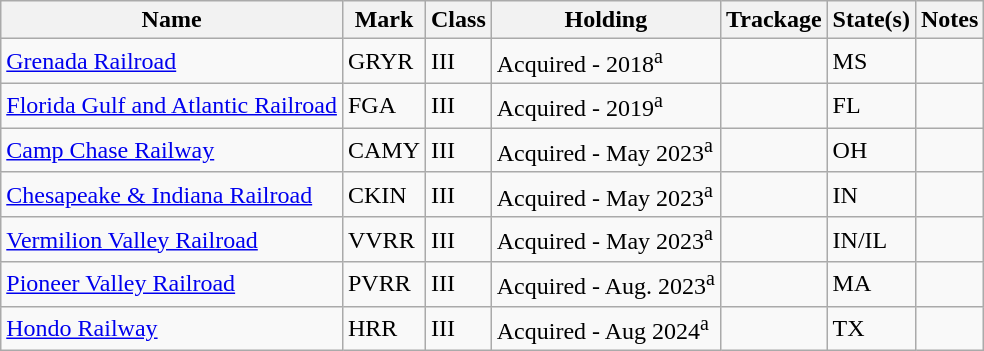<table class="wikitable sortable">
<tr>
<th>Name</th>
<th>Mark</th>
<th>Class</th>
<th>Holding</th>
<th>Trackage</th>
<th>State(s)</th>
<th>Notes</th>
</tr>
<tr>
<td><a href='#'>Grenada Railroad</a></td>
<td>GRYR</td>
<td>III</td>
<td>Acquired - 2018<sup>a</sup></td>
<td></td>
<td>MS</td>
<td></td>
</tr>
<tr>
<td><a href='#'>Florida Gulf and Atlantic Railroad</a></td>
<td>FGA</td>
<td>III</td>
<td>Acquired - 2019<sup>a</sup></td>
<td></td>
<td>FL</td>
<td></td>
</tr>
<tr>
<td><a href='#'>Camp Chase Railway</a></td>
<td>CAMY</td>
<td>III</td>
<td>Acquired - May 2023<sup>a</sup></td>
<td></td>
<td>OH</td>
<td></td>
</tr>
<tr>
<td><a href='#'>Chesapeake & Indiana Railroad</a></td>
<td>CKIN</td>
<td>III</td>
<td>Acquired - May 2023<sup>a</sup></td>
<td></td>
<td>IN</td>
<td></td>
</tr>
<tr>
<td><a href='#'>Vermilion Valley Railroad</a></td>
<td>VVRR</td>
<td>III</td>
<td>Acquired - May 2023<sup>a</sup></td>
<td></td>
<td>IN/IL</td>
<td></td>
</tr>
<tr>
<td><a href='#'>Pioneer Valley Railroad</a></td>
<td>PVRR</td>
<td>III</td>
<td>Acquired - Aug. 2023<sup>a</sup></td>
<td></td>
<td>MA</td>
<td></td>
</tr>
<tr>
<td><a href='#'>Hondo Railway</a></td>
<td>HRR</td>
<td>III</td>
<td>Acquired - Aug 2024<sup>a</sup></td>
<td></td>
<td>TX</td>
<td></td>
</tr>
</table>
